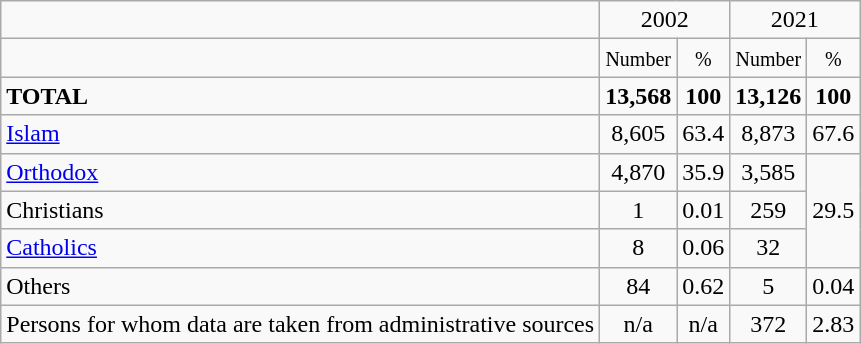<table class="wikitable">
<tr>
<td></td>
<td colspan="2" align="center">2002</td>
<td colspan="2" align="center">2021</td>
</tr>
<tr>
<td></td>
<td align="center"><small>Number</small></td>
<td align="center"><small>%</small></td>
<td align="center"><small>Number</small></td>
<td align="center"><small>%</small></td>
</tr>
<tr>
<td><strong>TOTAL</strong></td>
<td align="center"><strong>13,568</strong></td>
<td align="center"><strong>100</strong></td>
<td align="center"><strong>13,126</strong></td>
<td align="center"><strong>100</strong></td>
</tr>
<tr>
<td><a href='#'>Islam</a></td>
<td align="center">8,605</td>
<td align="center">63.4</td>
<td align="center">8,873</td>
<td align="center">67.6</td>
</tr>
<tr>
<td><a href='#'>Orthodox</a></td>
<td align="center">4,870</td>
<td align="center">35.9</td>
<td align="center">3,585</td>
<td rowspan="3" align="center">29.5</td>
</tr>
<tr>
<td>Christians</td>
<td align="center">1</td>
<td align="center">0.01</td>
<td align="center">259</td>
</tr>
<tr>
<td><a href='#'>Catholics</a></td>
<td align="center">8</td>
<td align="center">0.06</td>
<td align="center">32</td>
</tr>
<tr>
<td>Others</td>
<td align="center">84</td>
<td align="center">0.62</td>
<td align="center">5</td>
<td align="center">0.04</td>
</tr>
<tr>
<td>Persons for whom data are taken from administrative sources</td>
<td align="center">n/a</td>
<td align="center">n/a</td>
<td align="center">372</td>
<td align="center">2.83</td>
</tr>
</table>
